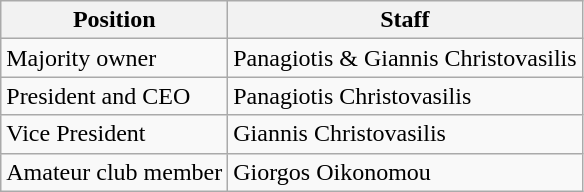<table class="wikitable">
<tr>
<th>Position</th>
<th>Staff</th>
</tr>
<tr>
<td>Majority owner</td>
<td>Panagiotis & Giannis Christovasilis</td>
</tr>
<tr>
<td>President and CEO</td>
<td>Panagiotis Christovasilis</td>
</tr>
<tr>
<td>Vice President</td>
<td>Giannis Christovasilis</td>
</tr>
<tr>
<td>Amateur club member</td>
<td>Giorgos Oikonomou</td>
</tr>
</table>
